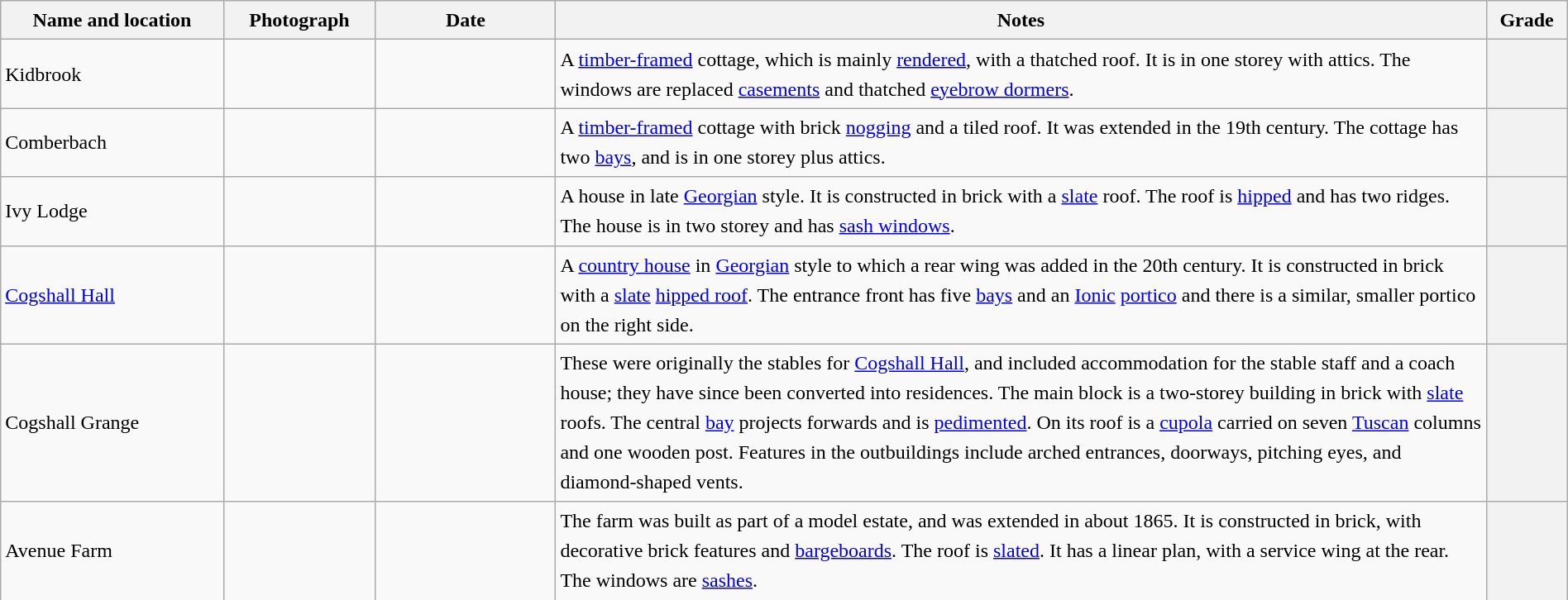<table class="wikitable sortable plainrowheaders" style="width:100%;border:0px;text-align:left;line-height:150%;">
<tr>
<th scope="col"  style="width:150px">Name and location</th>
<th scope="col"  style="width:100px" class="unsortable">Photograph</th>
<th scope="col"  style="width:120px">Date</th>
<th scope="col"  style="width:650px" class="unsortable">Notes</th>
<th scope="col"  style="width:50px">Grade</th>
</tr>
<tr>
<td>Kidbrook<br><small></small></td>
<td></td>
<td align="center"></td>
<td>A <a href='#'>timber-framed</a> cottage, which is mainly <a href='#'>rendered</a>, with a thatched roof.  It is in one storey with attics.  The windows are replaced <a href='#'>casements</a> and thatched <a href='#'>eyebrow dormers</a>.</td>
<th></th>
</tr>
<tr>
<td>Comberbach<br><small></small></td>
<td></td>
<td align="center"></td>
<td>A <a href='#'>timber-framed</a> cottage with brick <a href='#'>nogging</a> and a tiled roof.  It was extended in the 19th century.  The cottage has two <a href='#'>bays</a>, and is in one storey plus attics.</td>
<th></th>
</tr>
<tr>
<td>Ivy Lodge<br><small></small></td>
<td></td>
<td align="center"></td>
<td>A house in late <a href='#'>Georgian</a> style.  It is constructed in brick with a <a href='#'>slate</a> roof.  The roof is <a href='#'>hipped</a> and has two ridges.  The house is in two storey and has <a href='#'>sash windows</a>.</td>
<th></th>
</tr>
<tr>
<td><a href='#'>Cogshall Hall</a><br><small></small></td>
<td></td>
<td align="center"></td>
<td>A <a href='#'>country house</a> in <a href='#'>Georgian</a> style to which a rear wing was added in the 20th century.  It is constructed in brick with a <a href='#'>slate</a> <a href='#'>hipped roof</a>.  The entrance front has five <a href='#'>bays</a> and an <a href='#'>Ionic</a> <a href='#'>portico</a> and there is a similar, smaller portico on the right side.</td>
<th></th>
</tr>
<tr>
<td>Cogshall Grange<br><small></small></td>
<td></td>
<td align="center"></td>
<td>These were originally the stables for <a href='#'>Cogshall Hall</a>, and included accommodation for the stable staff and a coach house; they have since been converted into residences.  The main block is a two-storey building in brick with <a href='#'>slate</a> roofs.  The central <a href='#'>bay</a> projects forwards and is <a href='#'>pedimented</a>.  On its roof is a <a href='#'>cupola</a> carried on seven <a href='#'>Tuscan</a> columns and one wooden post.  Features in the outbuildings include arched entrances, doorways, pitching eyes, and diamond-shaped vents.</td>
<th></th>
</tr>
<tr>
<td>Avenue Farm<br><small></small></td>
<td></td>
<td align="center"></td>
<td>The farm was built as part of a model estate, and was extended in about 1865.  It is constructed in brick, with decorative brick features and <a href='#'>bargeboards</a>.  The roof is <a href='#'>slated</a>. It has a linear plan, with a service wing at the rear.  The windows are <a href='#'>sashes</a>.</td>
<th></th>
</tr>
<tr>
</tr>
</table>
